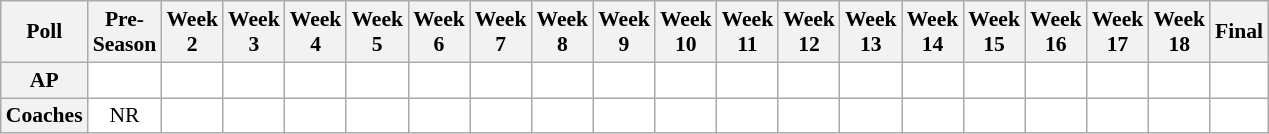<table class="wikitable" style="white-space:nowrap;font-size:90%">
<tr>
<th>Poll</th>
<th>Pre-<br>Season</th>
<th>Week<br>2</th>
<th>Week<br>3</th>
<th>Week<br>4</th>
<th>Week<br>5</th>
<th>Week<br>6</th>
<th>Week<br>7</th>
<th>Week<br>8</th>
<th>Week<br>9</th>
<th>Week<br>10</th>
<th>Week<br>11</th>
<th>Week<br>12</th>
<th>Week<br>13</th>
<th>Week<br>14</th>
<th>Week<br>15</th>
<th>Week<br>16</th>
<th>Week<br>17</th>
<th>Week<br>18</th>
<th>Final</th>
</tr>
<tr style="text-align:center;">
<th>AP</th>
<td style="background:#FFF;"></td>
<td style="background:#FFF;"></td>
<td style="background:#FFF;"></td>
<td style="background:#FFF;"></td>
<td style="background:#FFF;"></td>
<td style="background:#FFF;"></td>
<td style="background:#FFF;"></td>
<td style="background:#FFF;"></td>
<td style="background:#FFF;"></td>
<td style="background:#FFF;"></td>
<td style="background:#FFF;"></td>
<td style="background:#FFF;"></td>
<td style="background:#FFF;"></td>
<td style="background:#FFF;"></td>
<td style="background:#FFF;"></td>
<td style="background:#FFF;"></td>
<td style="background:#FFF;"></td>
<td style="background:#FFF;"></td>
<td style="background:#FFF;"></td>
</tr>
<tr style="text-align:center;">
<th>Coaches</th>
<td style="background:#FFF;">NR</td>
<td style="background:#FFF;"></td>
<td style="background:#FFF;"></td>
<td style="background:#FFF;"></td>
<td style="background:#FFF;"></td>
<td style="background:#FFF;"></td>
<td style="background:#FFF;"></td>
<td style="background:#FFF;"></td>
<td style="background:#FFF;"></td>
<td style="background:#FFF;"></td>
<td style="background:#FFF;"></td>
<td style="background:#FFF;"></td>
<td style="background:#FFF;"></td>
<td style="background:#FFF;"></td>
<td style="background:#FFF;"></td>
<td style="background:#FFF;"></td>
<td style="background:#FFF;"></td>
<td style="background:#FFF;"></td>
<td style="background:#FFF;"></td>
</tr>
</table>
